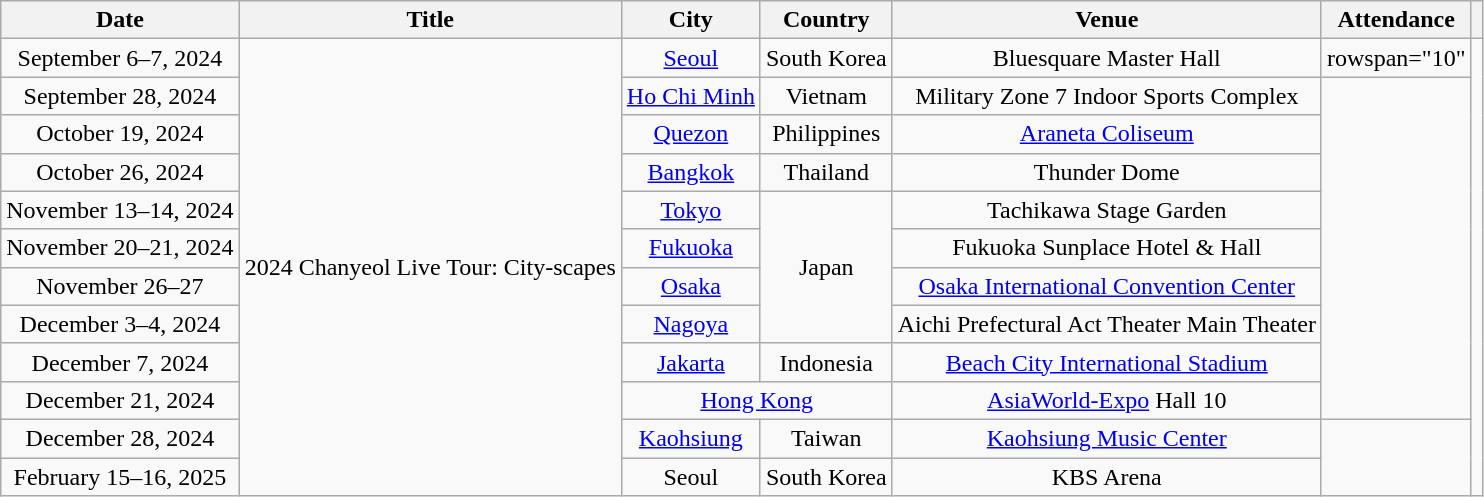<table class="wikitable plainrowheaders" style="text-align:center">
<tr>
<th scope="col">Date</th>
<th scope="col">Title</th>
<th scope="col">City</th>
<th scope="col">Country</th>
<th scope="col">Venue</th>
<th scope="col">Attendance</th>
<th scope="col" class="unsortable"></th>
</tr>
<tr>
<td scope="row">September 6–7, 2024</td>
<td rowspan="12">2024 Chanyeol Live Tour: City-scapes</td>
<td><a href='#'>Seoul</a></td>
<td>South Korea</td>
<td>Bluesquare Master Hall</td>
<td>rowspan="10" </td>
<td rowspan="12" style="text-align:center"></td>
</tr>
<tr>
<td scope="row">September 28, 2024</td>
<td><a href='#'>Ho Chi Minh</a></td>
<td>Vietnam</td>
<td>Military Zone 7 Indoor Sports Complex</td>
</tr>
<tr>
<td scope="row">October 19, 2024</td>
<td><a href='#'>Quezon</a></td>
<td>Philippines</td>
<td><a href='#'>Araneta Coliseum</a></td>
</tr>
<tr>
<td scope="row">October 26, 2024</td>
<td><a href='#'>Bangkok</a></td>
<td>Thailand</td>
<td>Thunder Dome</td>
</tr>
<tr>
<td scope="row">November 13–14, 2024</td>
<td><a href='#'>Tokyo</a></td>
<td rowspan="4">Japan</td>
<td>Tachikawa Stage Garden</td>
</tr>
<tr>
<td scope="row">November 20–21, 2024</td>
<td><a href='#'>Fukuoka</a></td>
<td>Fukuoka Sunplace Hotel & Hall</td>
</tr>
<tr>
<td scope="row">November 26–27</td>
<td><a href='#'>Osaka</a></td>
<td><a href='#'>Osaka International Convention Center</a></td>
</tr>
<tr>
<td scope="row">December 3–4, 2024</td>
<td><a href='#'>Nagoya</a></td>
<td>Aichi Prefectural Act Theater Main Theater</td>
</tr>
<tr>
<td scope="row">December 7, 2024</td>
<td><a href='#'>Jakarta</a></td>
<td>Indonesia</td>
<td><a href='#'>Beach City International Stadium</a></td>
</tr>
<tr>
<td scope="row">December 21, 2024</td>
<td colspan="2"><a href='#'>Hong Kong</a></td>
<td><a href='#'>AsiaWorld-Expo</a> Hall 10</td>
</tr>
<tr>
<td>December 28, 2024</td>
<td><a href='#'>Kaohsiung</a></td>
<td>Taiwan</td>
<td><a href='#'>Kaohsiung Music Center</a></td>
<td rowspan="2"></td>
</tr>
<tr>
<td>February 15–16, 2025</td>
<td>Seoul</td>
<td>South Korea</td>
<td>KBS Arena</td>
</tr>
</table>
